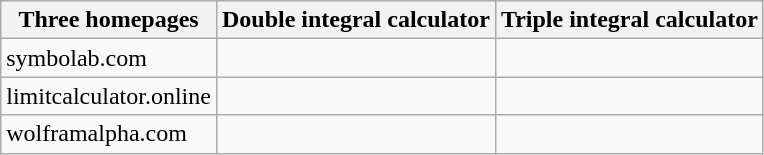<table class="wikitable">
<tr>
<th>Three homepages</th>
<th>Double integral calculator</th>
<th>Triple integral calculator</th>
</tr>
<tr>
<td>symbolab.com</td>
<td></td>
<td></td>
</tr>
<tr>
<td>limitcalculator.online</td>
<td></td>
<td></td>
</tr>
<tr>
<td>wolframalpha.com</td>
<td></td>
<td></td>
</tr>
</table>
